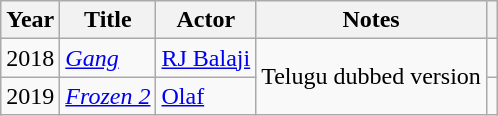<table class="wikitable sortable">
<tr>
<th scope="col">Year</th>
<th scope="col">Title</th>
<th scope="col">Actor</th>
<th class="unsortable" scope="col">Notes</th>
<th class="unsortable" scope="col"></th>
</tr>
<tr>
<td>2018</td>
<td><em><a href='#'>Gang</a></em></td>
<td><a href='#'>RJ Balaji</a></td>
<td rowspan="2">Telugu dubbed version</td>
<td></td>
</tr>
<tr>
<td>2019</td>
<td><em><a href='#'>Frozen 2</a></em></td>
<td><a href='#'>Olaf</a></td>
<td></td>
</tr>
</table>
